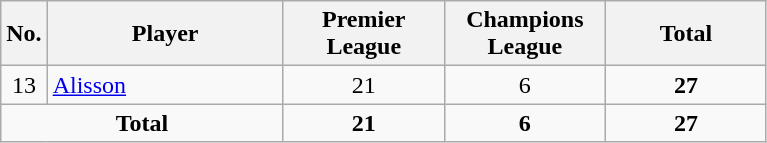<table class="wikitable sortable alternance" ; style="text-align:center; ">
<tr>
<th width=10>No.</th>
<th width=150>Player</th>
<th width=100>Premier League</th>
<th width=100>Champions League</th>
<th width=100>Total</th>
</tr>
<tr>
<td>13</td>
<td align="left"> <a href='#'>Alisson</a></td>
<td>21</td>
<td>6</td>
<td><strong>27</strong></td>
</tr>
<tr class="sortbottom">
<td colspan="2"><strong>Total</strong></td>
<td><strong>21</strong></td>
<td><strong>6</strong></td>
<td><strong>27</strong></td>
</tr>
</table>
